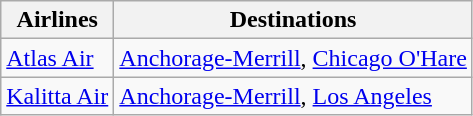<table Airport destination list class="wikitable">
<tr>
<th>Airlines</th>
<th>Destinations</th>
</tr>
<tr>
<td><a href='#'>Atlas Air</a></td>
<td><a href='#'>Anchorage-Merrill</a>, <a href='#'>Chicago O'Hare</a></td>
</tr>
<tr>
<td><a href='#'>Kalitta Air</a></td>
<td><a href='#'>Anchorage-Merrill</a>, <a href='#'>Los Angeles</a></td>
</tr>
</table>
